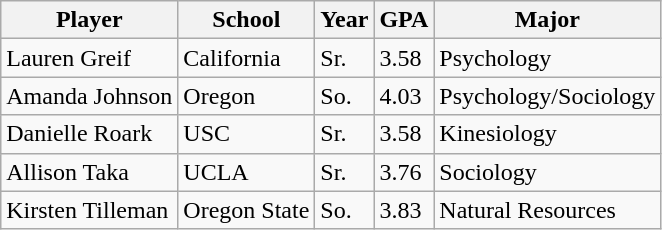<table class="wikitable">
<tr>
<th>Player</th>
<th>School</th>
<th>Year</th>
<th>GPA</th>
<th>Major</th>
</tr>
<tr>
<td>Lauren Greif</td>
<td>California</td>
<td>Sr.</td>
<td>3.58</td>
<td>Psychology</td>
</tr>
<tr>
<td>Amanda Johnson</td>
<td>Oregon</td>
<td>So.</td>
<td>4.03</td>
<td>Psychology/Sociology</td>
</tr>
<tr>
<td>Danielle Roark</td>
<td>USC</td>
<td>Sr.</td>
<td>3.58</td>
<td>Kinesiology</td>
</tr>
<tr>
<td>Allison Taka</td>
<td>UCLA</td>
<td>Sr.</td>
<td>3.76</td>
<td>Sociology</td>
</tr>
<tr>
<td>Kirsten Tilleman</td>
<td>Oregon State</td>
<td>So.</td>
<td>3.83</td>
<td>Natural Resources</td>
</tr>
</table>
